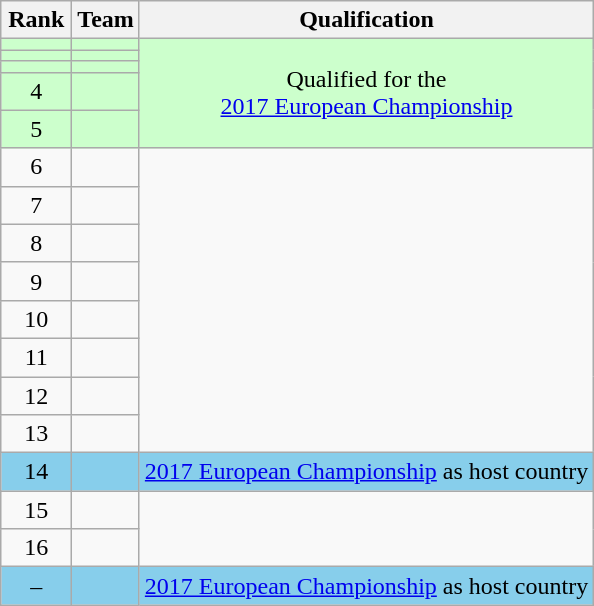<table class="wikitable" style="text-align: center;">
<tr>
<th width=40>Rank</th>
<th>Team</th>
<th>Qualification</th>
</tr>
<tr bgcolor=#ccffcc>
<td></td>
<td align=left></td>
<td rowspan=5>Qualified for the<br><a href='#'>2017 European Championship</a></td>
</tr>
<tr bgcolor=#ccffcc>
<td></td>
<td align=left></td>
</tr>
<tr bgcolor=#ccffcc>
<td></td>
<td align=left></td>
</tr>
<tr bgcolor=#ccffcc>
<td>4</td>
<td align=left></td>
</tr>
<tr bgcolor=#ccffcc>
<td>5</td>
<td align=left></td>
</tr>
<tr>
<td>6</td>
<td align=left></td>
</tr>
<tr>
<td>7</td>
<td align=left></td>
</tr>
<tr>
<td>8</td>
<td align=left></td>
</tr>
<tr>
<td>9</td>
<td align=left></td>
</tr>
<tr>
<td>10</td>
<td align=left></td>
</tr>
<tr>
<td>11</td>
<td align=left></td>
</tr>
<tr>
<td>12</td>
<td align=left></td>
</tr>
<tr>
<td>13</td>
<td align=left></td>
</tr>
<tr bgcolor=#87ceeb>
<td>14</td>
<td align=left></td>
<td><a href='#'>2017 European Championship</a> as host country</td>
</tr>
<tr>
<td>15</td>
<td align=left></td>
</tr>
<tr>
<td>16</td>
<td align=left></td>
</tr>
<tr bgcolor=#87ceeb>
<td>–</td>
<td align=left></td>
<td><a href='#'>2017 European Championship</a> as host country</td>
</tr>
</table>
